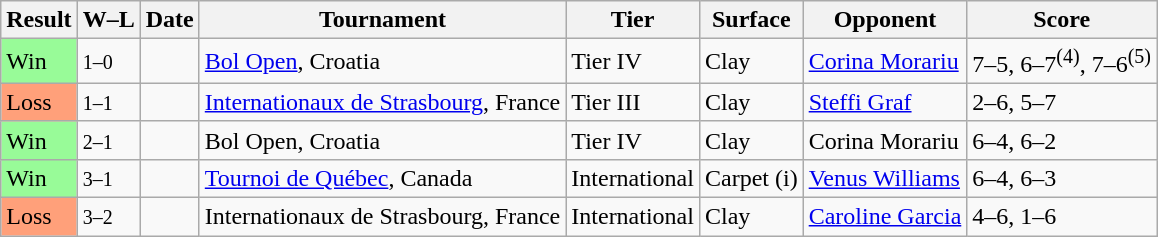<table class="sortable wikitable">
<tr>
<th>Result</th>
<th class="unsortable">W–L</th>
<th>Date</th>
<th>Tournament</th>
<th>Tier</th>
<th>Surface</th>
<th>Opponent</th>
<th class="unsortable">Score</th>
</tr>
<tr>
<td style="background:#98fb98;">Win</td>
<td><small>1–0</small></td>
<td><a href='#'></a></td>
<td><a href='#'>Bol Open</a>, Croatia</td>
<td>Tier IV</td>
<td>Clay</td>
<td> <a href='#'>Corina Morariu</a></td>
<td>7–5, 6–7<sup>(4)</sup>, 7–6<sup>(5)</sup></td>
</tr>
<tr>
<td style="background:#ffa07a;">Loss</td>
<td><small>1–1</small></td>
<td><a href='#'></a></td>
<td><a href='#'>Internationaux de Strasbourg</a>, France</td>
<td>Tier III</td>
<td>Clay</td>
<td> <a href='#'>Steffi Graf</a></td>
<td>2–6, 5–7</td>
</tr>
<tr>
<td style="background:#98fb98;">Win</td>
<td><small>2–1</small></td>
<td><a href='#'></a></td>
<td>Bol Open, Croatia</td>
<td>Tier IV</td>
<td>Clay</td>
<td> Corina Morariu</td>
<td>6–4, 6–2</td>
</tr>
<tr>
<td style="background:#98fb98;">Win</td>
<td><small>3–1</small></td>
<td><a href='#'></a></td>
<td><a href='#'>Tournoi de Québec</a>, Canada</td>
<td>International</td>
<td>Carpet (i)</td>
<td> <a href='#'>Venus Williams</a></td>
<td>6–4, 6–3</td>
</tr>
<tr>
<td style="background:#ffa07a;">Loss</td>
<td><small>3–2</small></td>
<td><a href='#'></a></td>
<td>Internationaux de Strasbourg, France</td>
<td>International</td>
<td>Clay</td>
<td> <a href='#'>Caroline Garcia</a></td>
<td>4–6, 1–6</td>
</tr>
</table>
